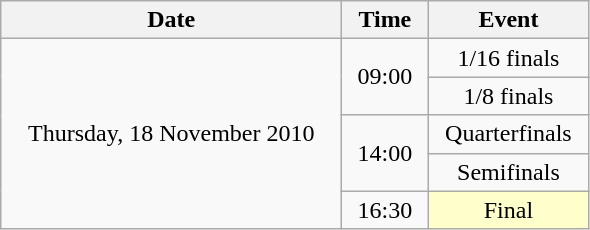<table class = "wikitable" style="text-align:center;">
<tr>
<th width=220>Date</th>
<th width=50>Time</th>
<th width=100>Event</th>
</tr>
<tr>
<td rowspan=5>Thursday, 18 November 2010</td>
<td rowspan=2>09:00</td>
<td>1/16 finals</td>
</tr>
<tr>
<td>1/8 finals</td>
</tr>
<tr>
<td rowspan=2>14:00</td>
<td>Quarterfinals</td>
</tr>
<tr>
<td>Semifinals</td>
</tr>
<tr>
<td>16:30</td>
<td bgcolor=ffffcc>Final</td>
</tr>
</table>
